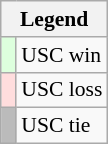<table class="wikitable" style="font-size:90%">
<tr>
<th colspan="2">Legend</th>
</tr>
<tr>
<td bgcolor="#ddffdd"> </td>
<td>USC win</td>
</tr>
<tr>
<td bgcolor="#ffdddd"> </td>
<td>USC loss</td>
</tr>
<tr>
<td bgcolor="#bbbbbb"> </td>
<td>USC tie</td>
</tr>
</table>
